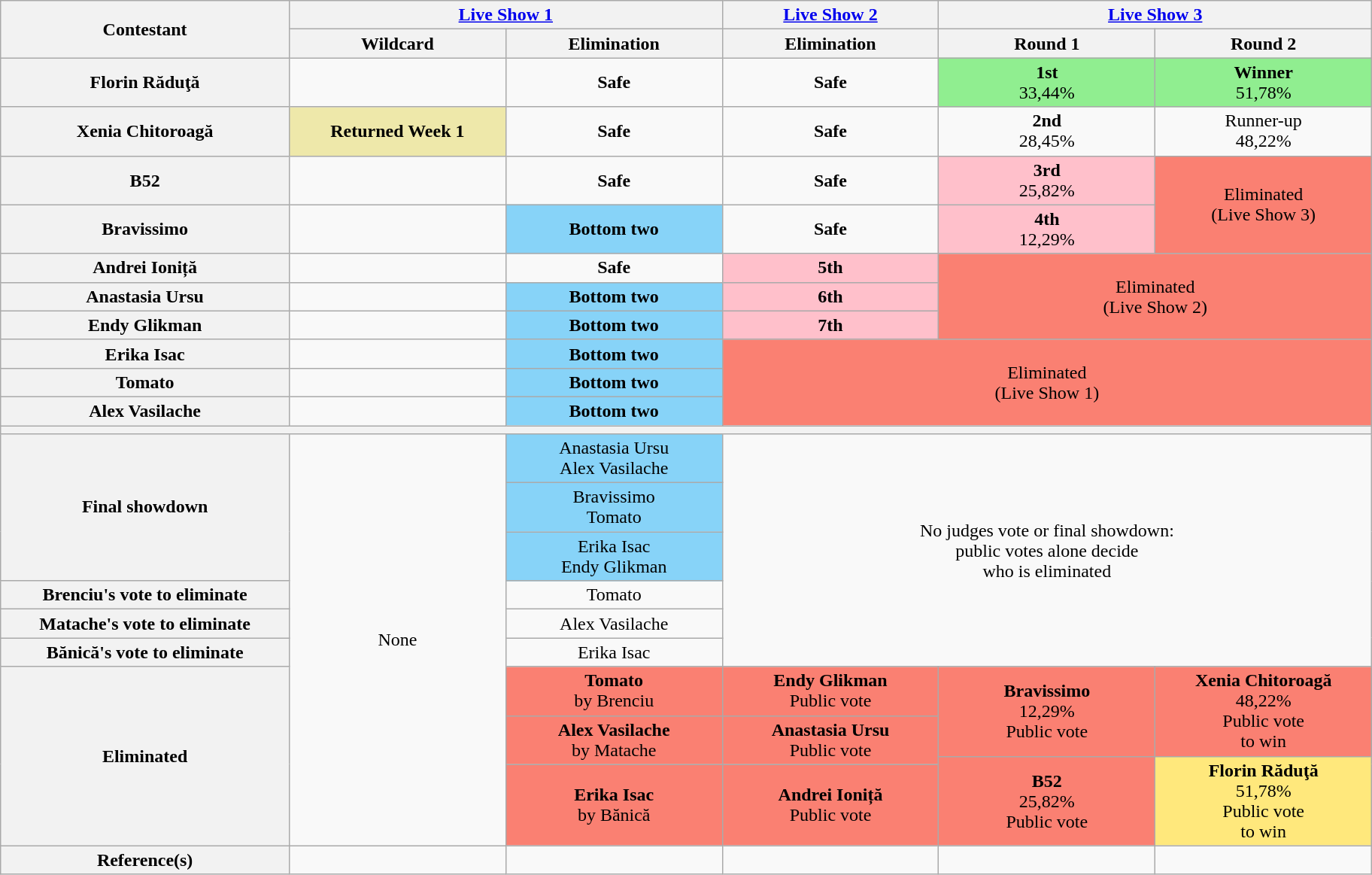<table class="wikitable" style="text-align:center; font-size:100%">
<tr>
<th style="width:16%"  rowspan="2" scope="col">Contestant</th>
<th style="width:10.5%" colspan="2"><a href='#'>Live Show 1</a></th>
<th style="width:10.5%"  scope="col"><a href='#'>Live Show 2</a></th>
<th style="width:10.5%"  colspan="2" scope="col"><a href='#'>Live Show 3</a></th>
</tr>
<tr>
<th style="width:12%">Wildcard</th>
<th style="width:12%">Elimination</th>
<th style="width:12%">Elimination</th>
<th style="width:12%">Round 1</th>
<th style="width:12%">Round 2</th>
</tr>
<tr>
<th scope="row">Florin Răduţă</th>
<td></td>
<td><strong>Safe</strong></td>
<td><strong>Safe</strong></td>
<td bgcolor=lightgreen><strong>1st</strong><br>33,44%</td>
<td bgcolor=lightgreen><strong>Winner</strong><br>51,78%</td>
</tr>
<tr>
<th scope="row">Xenia Chitoroagă</th>
<td style="background:#EEE8AA"><strong>Returned Week 1</strong></td>
<td><strong>Safe</strong></td>
<td><strong>Safe</strong></td>
<td><strong>2nd</strong><br>28,45%</td>
<td>Runner-up<br>48,22%</td>
</tr>
<tr>
<th scope="row">B52</th>
<td></td>
<td><strong>Safe</strong></td>
<td><strong>Safe</strong></td>
<td bgcolor=pink><strong>3rd</strong><br>25,82%</td>
<td colspan="2" rowspan="2" style="background:salmon;">Eliminated <br>(Live Show 3)</td>
</tr>
<tr>
<th scope="row">Bravissimo</th>
<td></td>
<td style="background:#87D3F8;"><strong>Bottom two</strong></td>
<td><strong>Safe</strong></td>
<td bgcolor=pink><strong>4th</strong><br>12,29%</td>
</tr>
<tr>
<th scope="row">Andrei Ioniță</th>
<td></td>
<td><strong>Safe</strong></td>
<td style="background:pink;"><strong>5th</strong></td>
<td colspan="3" rowspan="3" style="background:salmon;">Eliminated <br>(Live Show 2)</td>
</tr>
<tr>
<th scope="row">Anastasia Ursu</th>
<td></td>
<td style="background:#87D3F8;"><strong>Bottom two</strong></td>
<td style="background:pink;"><strong>6th</strong></td>
</tr>
<tr>
<th scope="row">Endy Glikman</th>
<td></td>
<td style="background:#87D3F8;"><strong>Bottom two</strong></td>
<td style="background:pink;"><strong>7th</strong></td>
</tr>
<tr>
<th scope="row">Erika Isac</th>
<td></td>
<td style="background:#87D3F8;"><strong>Bottom two</strong></td>
<td colspan="3" rowspan="3" style="background:salmon;">Eliminated <br>(Live Show 1)</td>
</tr>
<tr>
<th scope="row">Tomato</th>
<td></td>
<td style="background:#87D3F8;"><strong>Bottom two</strong></td>
</tr>
<tr>
<th scope="row">Alex Vasilache</th>
<td></td>
<td style="background:#87D3F8;"><strong>Bottom two</strong></td>
</tr>
<tr>
<th colspan="7"></th>
</tr>
<tr>
<th scope="row"  rowspan="3">Final showdown</th>
<td rowspan="12">None</td>
<td style="background:#87D3F8">Anastasia Ursu<br> Alex Vasilache</td>
<td rowspan=6 colspan=3>No judges vote or final showdown: <br>public votes alone decide <br>who is eliminated<br></td>
</tr>
<tr>
<td style="background:#87D3F8">Bravissimo<br>Tomato</td>
</tr>
<tr>
<td style="background:#87D3F8">Erika Isac<br>Endy Glikman</td>
</tr>
<tr>
<th scope="row">Brenciu's vote to eliminate</th>
<td>Tomato</td>
</tr>
<tr>
<th scope="row">Matache's vote to eliminate</th>
<td>Alex Vasilache</td>
</tr>
<tr>
<th scope="row">Bănică's vote to eliminate</th>
<td>Erika Isac</td>
</tr>
<tr>
<th scope="row" rowspan="6">Eliminated</th>
<td style="background:salmon;" rowspan="2"><strong>Tomato</strong> <br>by Brenciu</td>
<td style="background:salmon;" rowspan="2"><strong>Endy Glikman</strong> <br>Public vote</td>
<td style="background:salmon;" rowspan="3"><strong>Bravissimo</strong><br>12,29%<br>Public vote</td>
<td style="background:salmon;" rowspan="3"><strong>Xenia Chitoroagă</strong> <br>48,22%<br>Public vote<br>to win</td>
<td style="display:none"></td>
</tr>
<tr>
<td style="display:none"></td>
</tr>
<tr>
<td style="background:salmon;" rowspan="2"><strong>Alex Vasilache</strong><br>by Matache</td>
<td style="background:salmon;" rowspan="2"><strong>Anastasia Ursu</strong><br>Public vote</td>
<td style="display:none"></td>
</tr>
<tr>
<td style="background:salmon;" rowspan="3"><strong>B52</strong><br>25,82%<br>Public vote</td>
<td style="background:#FFE87C;" rowspan="3"><strong>Florin Răduţă</strong> <br>51,78%<br>Public vote<br>to win</td>
<td style="display:none"></td>
<td style="display:none"></td>
</tr>
<tr>
<td style="background:salmon;" rowspan="2"><strong>Erika Isac</strong><br>by Bănică</td>
<td style="background:salmon;" rowspan="2"><strong>Andrei Ioniță</strong><br>Public vote</td>
</tr>
<tr>
<td style="display:none"></td>
</tr>
<tr>
<th scope="row">Reference(s)</th>
<td></td>
<td></td>
<td></td>
<td></td>
<td></td>
</tr>
</table>
